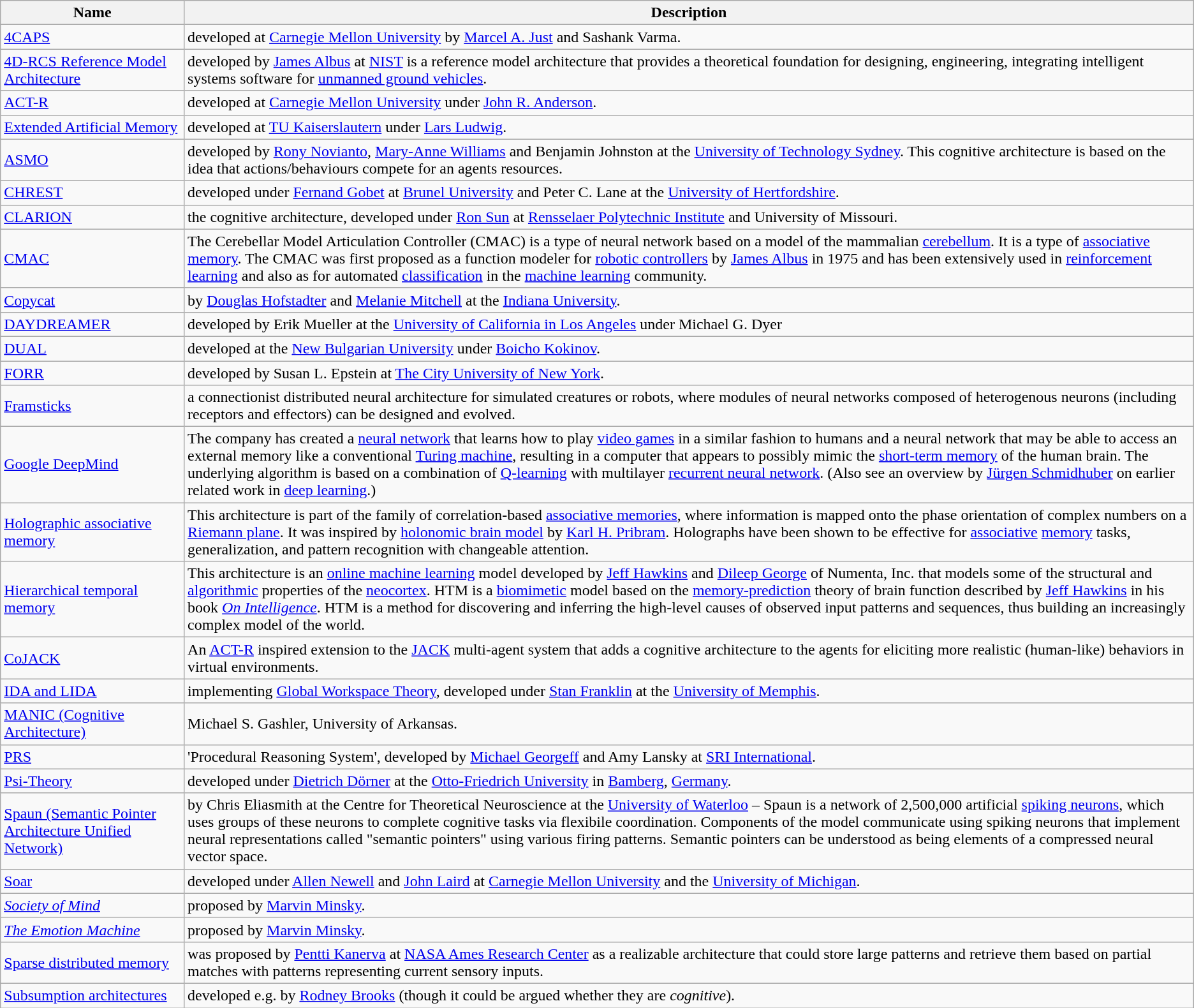<table class="wikitable sortable">
<tr>
<th>Name</th>
<th>Description</th>
</tr>
<tr>
<td><a href='#'>4CAPS</a></td>
<td>developed at <a href='#'>Carnegie Mellon University</a> by <a href='#'>Marcel A. Just</a> and Sashank Varma.</td>
</tr>
<tr>
<td><a href='#'>4D-RCS Reference Model Architecture</a></td>
<td>developed by <a href='#'>James Albus</a> at <a href='#'>NIST</a> is a reference model architecture that provides a theoretical foundation for designing, engineering, integrating intelligent systems software for <a href='#'>unmanned ground vehicles</a>.</td>
</tr>
<tr>
<td><a href='#'>ACT-R</a></td>
<td>developed at <a href='#'>Carnegie Mellon University</a> under <a href='#'>John R. Anderson</a>.</td>
</tr>
<tr>
<td><a href='#'>Extended Artificial Memory</a></td>
<td>developed at <a href='#'>TU Kaiserslautern</a> under <a href='#'>Lars Ludwig</a>.</td>
</tr>
<tr>
<td><a href='#'>ASMO</a></td>
<td>developed by <a href='#'>Rony Novianto</a>, <a href='#'>Mary-Anne Williams</a> and Benjamin Johnston at the <a href='#'>University of Technology Sydney</a>. This cognitive architecture is based on the idea that actions/behaviours compete for an agents resources.</td>
</tr>
<tr>
<td><a href='#'>CHREST</a></td>
<td>developed under <a href='#'>Fernand Gobet</a> at <a href='#'>Brunel University</a> and Peter C. Lane at the <a href='#'>University of Hertfordshire</a>.</td>
</tr>
<tr>
<td><a href='#'>CLARION</a></td>
<td>the cognitive architecture, developed under <a href='#'>Ron Sun</a> at <a href='#'>Rensselaer Polytechnic Institute</a> and University of Missouri.</td>
</tr>
<tr>
<td><a href='#'>CMAC</a></td>
<td>The Cerebellar Model Articulation Controller (CMAC) is a type of neural network based on a model of the mammalian <a href='#'>cerebellum</a>. It is a type of <a href='#'>associative</a> <a href='#'>memory</a>. The CMAC was first proposed as a function modeler for <a href='#'>robotic controllers</a> by <a href='#'>James Albus</a> in 1975 and has been extensively used in <a href='#'>reinforcement learning</a> and also as for automated <a href='#'>classification</a> in the <a href='#'>machine learning</a> community.</td>
</tr>
<tr>
<td><a href='#'>Copycat</a></td>
<td>by <a href='#'>Douglas Hofstadter</a> and <a href='#'>Melanie Mitchell</a> at the <a href='#'>Indiana University</a>.</td>
</tr>
<tr>
<td><a href='#'>DAYDREAMER</a></td>
<td>developed by Erik Mueller at the <a href='#'>University of California in Los Angeles</a> under Michael G. Dyer</td>
</tr>
<tr>
<td><a href='#'>DUAL</a></td>
<td>developed at the <a href='#'>New Bulgarian University</a> under <a href='#'>Boicho Kokinov</a>.</td>
</tr>
<tr>
<td><a href='#'>FORR</a></td>
<td>developed by Susan L. Epstein at <a href='#'>The City University of New York</a>.</td>
</tr>
<tr>
<td><a href='#'>Framsticks</a></td>
<td>a connectionist distributed neural architecture for simulated creatures or robots, where modules of neural networks composed of heterogenous neurons (including receptors and effectors) can be designed and evolved.</td>
</tr>
<tr>
<td><a href='#'>Google DeepMind</a></td>
<td>The company has created a <a href='#'>neural network</a> that learns how to play <a href='#'>video games</a> in a similar fashion to humans and a neural network that may be able to access an external memory like a conventional <a href='#'>Turing machine</a>, resulting in a computer that appears to possibly mimic the <a href='#'>short-term memory</a> of the human brain. The underlying algorithm is based on a combination of <a href='#'>Q-learning</a> with multilayer <a href='#'>recurrent neural network</a>. (Also see an overview by <a href='#'>Jürgen Schmidhuber</a> on earlier related work in <a href='#'>deep learning</a>.)</td>
</tr>
<tr>
<td><a href='#'>Holographic associative memory</a></td>
<td>This architecture is part of the family of correlation-based <a href='#'>associative memories</a>, where information is mapped onto the phase orientation of complex numbers on a <a href='#'>Riemann plane</a>.  It was inspired by <a href='#'>holonomic brain model</a>  by <a href='#'>Karl H. Pribram</a>. Holographs have been shown to be effective for <a href='#'>associative</a> <a href='#'>memory</a> tasks, generalization, and pattern recognition with changeable attention.</td>
</tr>
<tr>
<td><a href='#'>Hierarchical temporal memory</a></td>
<td>This architecture is an <a href='#'>online machine learning</a> model developed by <a href='#'>Jeff Hawkins</a> and <a href='#'>Dileep George</a> of Numenta, Inc. that models some of the structural and <a href='#'>algorithmic</a> properties of the <a href='#'>neocortex</a>. HTM is a <a href='#'>biomimetic</a> model based on the <a href='#'>memory-prediction</a> theory of brain function described by <a href='#'>Jeff Hawkins</a> in his book <em><a href='#'>On Intelligence</a></em>. HTM is a method for discovering and inferring the high-level causes of observed input patterns and sequences, thus building an increasingly complex model of the world.</td>
</tr>
<tr>
<td><a href='#'>CoJACK</a></td>
<td>An <a href='#'>ACT-R</a> inspired extension to the <a href='#'>JACK</a> multi-agent system that adds a cognitive architecture to the agents for eliciting more realistic (human-like) behaviors in virtual environments.</td>
</tr>
<tr>
<td><a href='#'>IDA and LIDA</a></td>
<td>implementing <a href='#'>Global Workspace Theory</a>, developed under <a href='#'>Stan Franklin</a> at the <a href='#'>University of Memphis</a>.</td>
</tr>
<tr>
<td><a href='#'>MANIC (Cognitive Architecture)</a></td>
<td>Michael S. Gashler, University of Arkansas.</td>
</tr>
<tr>
<td><a href='#'>PRS</a></td>
<td>'Procedural Reasoning System', developed by <a href='#'>Michael Georgeff</a> and Amy Lansky at <a href='#'>SRI International</a>.</td>
</tr>
<tr>
<td><a href='#'>Psi-Theory</a></td>
<td>developed under <a href='#'>Dietrich Dörner</a> at the <a href='#'>Otto-Friedrich University</a> in <a href='#'>Bamberg</a>, <a href='#'>Germany</a>.</td>
</tr>
<tr>
<td><a href='#'>Spaun (Semantic Pointer Architecture Unified Network)</a></td>
<td>by Chris Eliasmith at the Centre for Theoretical Neuroscience at the <a href='#'>University of Waterloo</a> – Spaun is a network of 2,500,000 artificial <a href='#'>spiking neurons</a>, which uses groups of these neurons to complete cognitive tasks via flexibile coordination. Components of the model communicate using spiking neurons that implement neural representations called "semantic pointers" using various firing patterns. Semantic pointers can be understood as being elements of a compressed neural vector space.</td>
</tr>
<tr>
<td><a href='#'>Soar</a></td>
<td>developed under <a href='#'>Allen Newell</a> and <a href='#'>John Laird</a> at <a href='#'>Carnegie Mellon University</a> and the <a href='#'>University of Michigan</a>.</td>
</tr>
<tr>
<td><em><a href='#'>Society of Mind</a></em></td>
<td>proposed by <a href='#'>Marvin Minsky</a>.</td>
</tr>
<tr>
<td><em><a href='#'>The Emotion Machine</a></em></td>
<td>proposed by <a href='#'>Marvin Minsky</a>.</td>
</tr>
<tr>
<td><a href='#'>Sparse distributed memory</a></td>
<td>was proposed by <a href='#'>Pentti Kanerva</a> at <a href='#'>NASA Ames Research Center</a> as a realizable architecture that could store large patterns and retrieve them based on partial matches with patterns representing current sensory inputs.</td>
</tr>
<tr>
<td><a href='#'>Subsumption architectures</a></td>
<td>developed e.g. by <a href='#'>Rodney Brooks</a> (though it could be argued whether they are <em>cognitive</em>).</td>
</tr>
</table>
